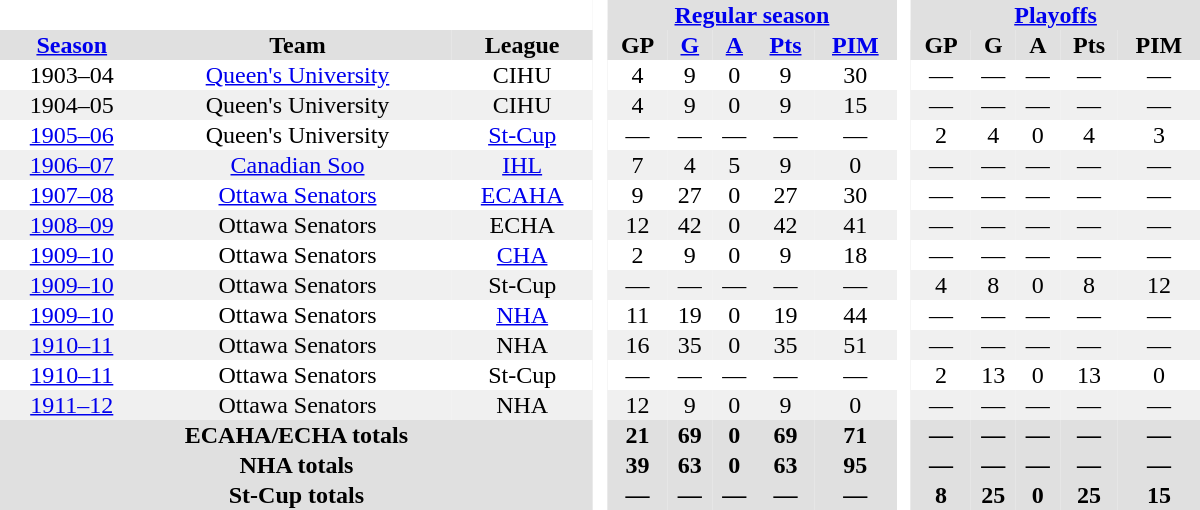<table border="0" cellpadding="1" cellspacing="0" style="text-align:center; width:50em">
<tr bgcolor="#e0e0e0">
<th colspan="3" bgcolor="#ffffff"> </th>
<th rowspan="99" bgcolor="#ffffff"> </th>
<th colspan="5"><a href='#'>Regular season</a></th>
<th rowspan="99" bgcolor="#ffffff"> </th>
<th colspan="5"><a href='#'>Playoffs</a></th>
</tr>
<tr bgcolor="#e0e0e0">
<th><a href='#'>Season</a></th>
<th>Team</th>
<th>League</th>
<th>GP</th>
<th><a href='#'>G</a></th>
<th><a href='#'>A</a></th>
<th><a href='#'>Pts</a></th>
<th><a href='#'>PIM</a></th>
<th>GP</th>
<th>G</th>
<th>A</th>
<th>Pts</th>
<th>PIM</th>
</tr>
<tr>
<td>1903–04</td>
<td><a href='#'>Queen's University</a></td>
<td>CIHU</td>
<td>4</td>
<td>9</td>
<td>0</td>
<td>9</td>
<td>30</td>
<td>—</td>
<td>—</td>
<td>—</td>
<td>—</td>
<td>—</td>
</tr>
<tr bgcolor="#f0f0f0">
<td>1904–05</td>
<td>Queen's University</td>
<td>CIHU</td>
<td>4</td>
<td>9</td>
<td>0</td>
<td>9</td>
<td>15</td>
<td>—</td>
<td>—</td>
<td>—</td>
<td>—</td>
<td>—</td>
</tr>
<tr>
<td><a href='#'>1905–06</a></td>
<td>Queen's University</td>
<td><a href='#'>St-Cup</a></td>
<td>—</td>
<td>—</td>
<td>—</td>
<td>—</td>
<td>—</td>
<td>2</td>
<td>4</td>
<td>0</td>
<td>4</td>
<td>3</td>
</tr>
<tr bgcolor="#f0f0f0">
<td><a href='#'>1906–07</a></td>
<td><a href='#'>Canadian Soo</a></td>
<td><a href='#'>IHL</a></td>
<td>7</td>
<td>4</td>
<td>5</td>
<td>9</td>
<td>0</td>
<td>—</td>
<td>—</td>
<td>—</td>
<td>—</td>
<td>—</td>
</tr>
<tr>
<td><a href='#'>1907–08</a></td>
<td><a href='#'>Ottawa Senators</a></td>
<td><a href='#'>ECAHA</a></td>
<td>9</td>
<td>27</td>
<td>0</td>
<td>27</td>
<td>30</td>
<td>—</td>
<td>—</td>
<td>—</td>
<td>—</td>
<td>—</td>
</tr>
<tr bgcolor="#f0f0f0">
<td><a href='#'>1908–09</a></td>
<td>Ottawa Senators</td>
<td>ECHA</td>
<td>12</td>
<td>42</td>
<td>0</td>
<td>42</td>
<td>41</td>
<td>—</td>
<td>—</td>
<td>—</td>
<td>—</td>
<td>—</td>
</tr>
<tr>
<td><a href='#'>1909–10</a></td>
<td>Ottawa Senators</td>
<td><a href='#'>CHA</a></td>
<td>2</td>
<td>9</td>
<td>0</td>
<td>9</td>
<td>18</td>
<td>—</td>
<td>—</td>
<td>—</td>
<td>—</td>
<td>—</td>
</tr>
<tr bgcolor="#f0f0f0">
<td><a href='#'>1909–10</a></td>
<td>Ottawa Senators</td>
<td>St-Cup</td>
<td>—</td>
<td>—</td>
<td>—</td>
<td>—</td>
<td>—</td>
<td>4</td>
<td>8</td>
<td>0</td>
<td>8</td>
<td>12</td>
</tr>
<tr>
<td><a href='#'>1909–10</a></td>
<td>Ottawa Senators</td>
<td><a href='#'>NHA</a></td>
<td>11</td>
<td>19</td>
<td>0</td>
<td>19</td>
<td>44</td>
<td>—</td>
<td>—</td>
<td>—</td>
<td>—</td>
<td>—</td>
</tr>
<tr bgcolor="#f0f0f0">
<td><a href='#'>1910–11</a></td>
<td>Ottawa Senators</td>
<td>NHA</td>
<td>16</td>
<td>35</td>
<td>0</td>
<td>35</td>
<td>51</td>
<td>—</td>
<td>—</td>
<td>—</td>
<td>—</td>
<td>—</td>
</tr>
<tr>
<td><a href='#'>1910–11</a></td>
<td>Ottawa Senators</td>
<td>St-Cup</td>
<td>—</td>
<td>—</td>
<td>—</td>
<td>—</td>
<td>—</td>
<td>2</td>
<td>13</td>
<td>0</td>
<td>13</td>
<td>0</td>
</tr>
<tr bgcolor="#f0f0f0">
<td><a href='#'>1911–12</a></td>
<td>Ottawa Senators</td>
<td>NHA</td>
<td>12</td>
<td>9</td>
<td>0</td>
<td>9</td>
<td>0</td>
<td>—</td>
<td>—</td>
<td>—</td>
<td>—</td>
<td>—</td>
</tr>
<tr bgcolor="#e0e0e0">
<th colspan="3">ECAHA/ECHA totals</th>
<th>21</th>
<th>69</th>
<th>0</th>
<th>69</th>
<th>71</th>
<th>—</th>
<th>—</th>
<th>—</th>
<th>—</th>
<th>—</th>
</tr>
<tr bgcolor="#e0e0e0">
<th colspan="3">NHA totals</th>
<th>39</th>
<th>63</th>
<th>0</th>
<th>63</th>
<th>95</th>
<th>—</th>
<th>—</th>
<th>—</th>
<th>—</th>
<th>—</th>
</tr>
<tr bgcolor="#e0e0e0">
<th colspan="3">St-Cup totals</th>
<th>—</th>
<th>—</th>
<th>—</th>
<th>—</th>
<th>—</th>
<th>8</th>
<th>25</th>
<th>0</th>
<th>25</th>
<th>15</th>
</tr>
</table>
